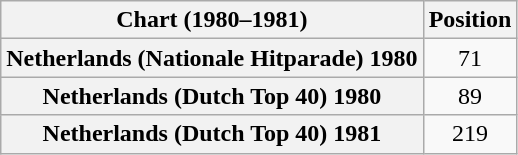<table class="wikitable sortable plainrowheaders" style="text-align:center;">
<tr>
<th>Chart (1980–1981)</th>
<th>Position</th>
</tr>
<tr>
<th scope="row">Netherlands (Nationale Hitparade) 1980</th>
<td>71</td>
</tr>
<tr>
<th scope="row">Netherlands (Dutch Top 40) 1980</th>
<td>89</td>
</tr>
<tr>
<th scope="row">Netherlands (Dutch Top 40) 1981</th>
<td>219</td>
</tr>
</table>
